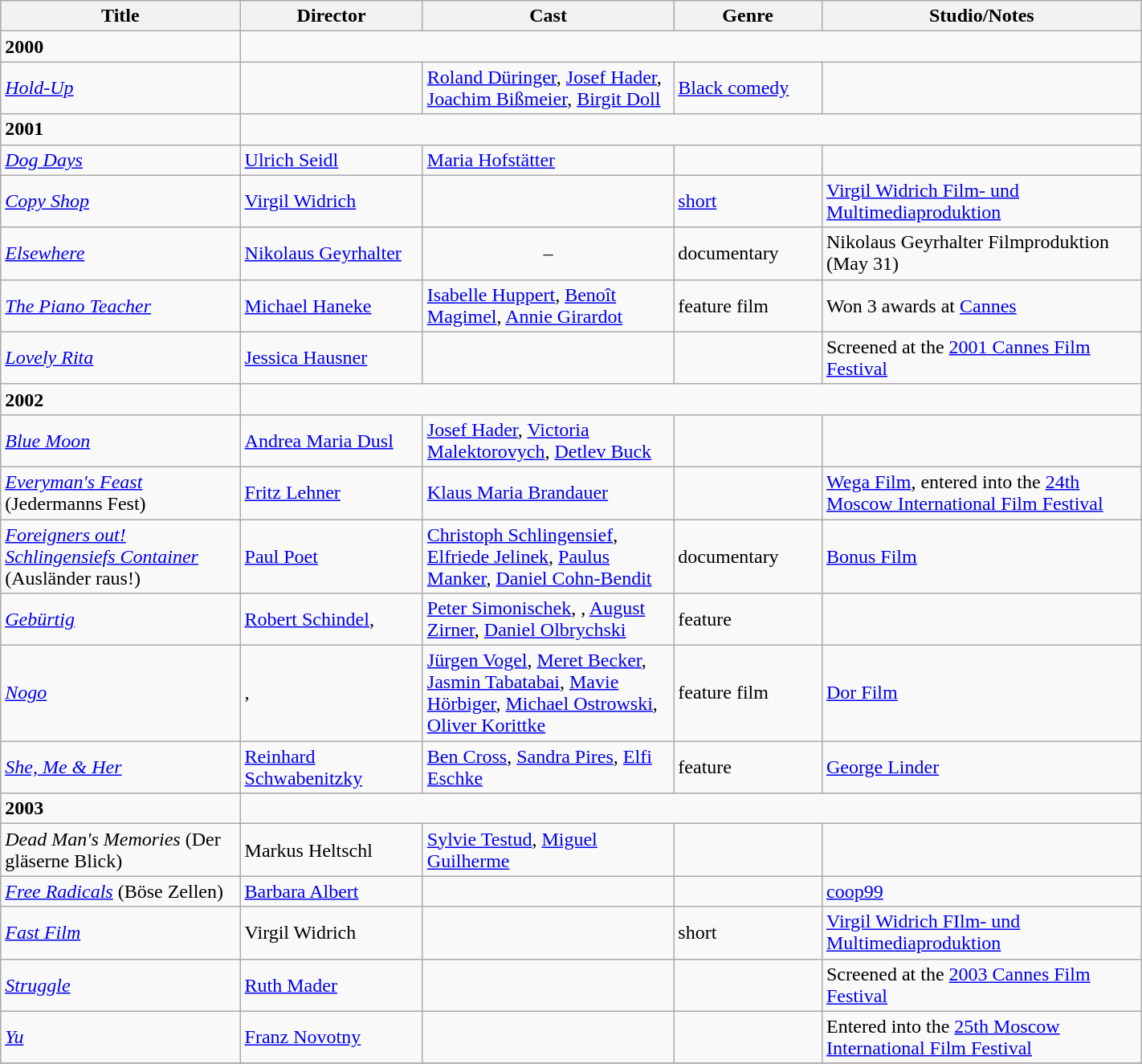<table class="wikitable" width= "75%">
<tr>
<th width=21%>Title</th>
<th width=16%>Director</th>
<th width=22%>Cast</th>
<th width=13%>Genre</th>
<th width=28%>Studio/Notes</th>
</tr>
<tr>
<td><strong>2000</strong></td>
</tr>
<tr>
<td><em><a href='#'>Hold-Up</a></em></td>
<td></td>
<td><a href='#'>Roland Düringer</a>, <a href='#'>Josef Hader</a>, <a href='#'>Joachim Bißmeier</a>, <a href='#'>Birgit Doll</a></td>
<td><a href='#'>Black comedy</a></td>
<td></td>
</tr>
<tr>
<td><strong>2001</strong></td>
</tr>
<tr>
<td><em><a href='#'>Dog Days</a></em></td>
<td><a href='#'>Ulrich Seidl</a></td>
<td><a href='#'>Maria Hofstätter</a></td>
<td></td>
<td></td>
</tr>
<tr>
<td><em><a href='#'>Copy Shop</a></em></td>
<td><a href='#'>Virgil Widrich</a></td>
<td></td>
<td><a href='#'>short</a></td>
<td><a href='#'>Virgil Widrich Film- und Multimediaproduktion</a></td>
</tr>
<tr>
<td><em><a href='#'>Elsewhere</a></em></td>
<td><a href='#'>Nikolaus Geyrhalter</a></td>
<td align=center>–</td>
<td>documentary</td>
<td>Nikolaus Geyrhalter Filmproduktion (May 31)</td>
</tr>
<tr>
<td><em><a href='#'>The Piano Teacher</a></em></td>
<td><a href='#'>Michael Haneke</a></td>
<td><a href='#'>Isabelle Huppert</a>, <a href='#'>Benoît Magimel</a>, <a href='#'>Annie Girardot</a></td>
<td>feature film</td>
<td>Won 3 awards at <a href='#'>Cannes</a></td>
</tr>
<tr>
<td><em><a href='#'>Lovely Rita</a></em></td>
<td><a href='#'>Jessica Hausner</a></td>
<td></td>
<td></td>
<td>Screened at the <a href='#'>2001 Cannes Film Festival</a></td>
</tr>
<tr>
<td><strong>2002</strong></td>
</tr>
<tr>
<td><em><a href='#'>Blue Moon</a></em></td>
<td><a href='#'>Andrea Maria Dusl</a></td>
<td><a href='#'>Josef Hader</a>, <a href='#'>Victoria Malektorovych</a>, <a href='#'>Detlev Buck</a></td>
<td></td>
<td></td>
</tr>
<tr>
<td><em><a href='#'>Everyman's Feast</a></em> (Jedermanns Fest)</td>
<td><a href='#'>Fritz Lehner</a></td>
<td><a href='#'>Klaus Maria Brandauer</a></td>
<td></td>
<td><a href='#'>Wega Film</a>, entered into the <a href='#'>24th Moscow International Film Festival</a></td>
</tr>
<tr>
<td><em><a href='#'>Foreigners out! Schlingensiefs Container</a></em> (Ausländer raus!)</td>
<td><a href='#'>Paul Poet</a></td>
<td><a href='#'>Christoph Schlingensief</a>, <a href='#'>Elfriede Jelinek</a>, <a href='#'>Paulus Manker</a>, <a href='#'>Daniel Cohn-Bendit</a></td>
<td>documentary</td>
<td><a href='#'>Bonus Film</a></td>
</tr>
<tr>
<td><em><a href='#'>Gebürtig</a></em></td>
<td><a href='#'>Robert Schindel</a>, </td>
<td><a href='#'>Peter Simonischek</a>, , <a href='#'>August Zirner</a>, <a href='#'>Daniel Olbrychski</a></td>
<td>feature</td>
<td></td>
</tr>
<tr>
<td><em><a href='#'>Nogo</a></em></td>
<td>, </td>
<td><a href='#'>Jürgen Vogel</a>, <a href='#'>Meret Becker</a>, <a href='#'>Jasmin Tabatabai</a>, <a href='#'>Mavie Hörbiger</a>, <a href='#'>Michael Ostrowski</a>, <a href='#'>Oliver Korittke</a></td>
<td>feature film</td>
<td><a href='#'>Dor Film</a></td>
</tr>
<tr>
<td><em><a href='#'>She, Me & Her</a></em></td>
<td><a href='#'>Reinhard Schwabenitzky</a></td>
<td><a href='#'>Ben Cross</a>, <a href='#'>Sandra Pires</a>, <a href='#'>Elfi Eschke</a></td>
<td>feature</td>
<td><a href='#'>George Linder</a></td>
</tr>
<tr>
<td><strong>2003</strong></td>
</tr>
<tr>
<td><em>Dead Man's Memories</em> (Der gläserne Blick)</td>
<td>Markus Heltschl</td>
<td><a href='#'>Sylvie Testud</a>, <a href='#'>Miguel Guilherme</a></td>
<td></td>
<td></td>
</tr>
<tr>
<td><em><a href='#'>Free Radicals</a></em> (Böse Zellen)</td>
<td><a href='#'>Barbara Albert</a></td>
<td></td>
<td></td>
<td><a href='#'>coop99</a></td>
</tr>
<tr>
<td><em><a href='#'>Fast Film</a></em></td>
<td>Virgil Widrich</td>
<td></td>
<td>short</td>
<td><a href='#'>Virgil Widrich FIlm- und Multimediaproduktion</a></td>
</tr>
<tr>
<td><em><a href='#'>Struggle</a></em></td>
<td><a href='#'>Ruth Mader</a></td>
<td></td>
<td></td>
<td>Screened at the <a href='#'>2003 Cannes Film Festival</a></td>
</tr>
<tr>
<td><em><a href='#'>Yu</a></em></td>
<td><a href='#'>Franz Novotny</a></td>
<td></td>
<td></td>
<td>Entered into the <a href='#'>25th Moscow International Film Festival</a></td>
</tr>
<tr>
</tr>
</table>
